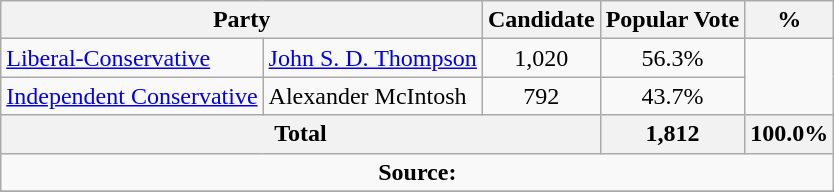<table class="wikitable">
<tr>
<th colspan="2">Party</th>
<th>Candidate</th>
<th>Popular Vote</th>
<th>%</th>
</tr>
<tr>
<td><a href='#'>Liberal-Conservative</a></td>
<td> <a href='#'>John S. D. Thompson</a></td>
<td align=center>1,020</td>
<td align=center>56.3%</td>
</tr>
<tr>
<td><a href='#'>Independent Conservative</a></td>
<td>Alexander McIntosh</td>
<td align=center>792</td>
<td align=center>43.7%</td>
</tr>
<tr>
<th colspan=3 align=center>Total</th>
<th align=right>1,812</th>
<th align=right>100.0%</th>
</tr>
<tr>
<td align="center" colspan=5><strong>Source:</strong> </td>
</tr>
<tr>
</tr>
</table>
